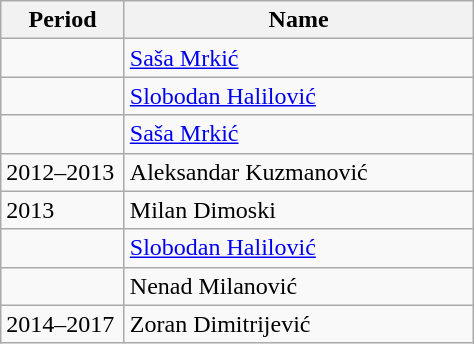<table class="wikitable">
<tr>
<th width="75">Period</th>
<th width="225">Name</th>
</tr>
<tr>
<td></td>
<td> <a href='#'>Saša Mrkić</a></td>
</tr>
<tr>
<td></td>
<td> <a href='#'>Slobodan Halilović</a></td>
</tr>
<tr>
<td></td>
<td> <a href='#'>Saša Mrkić</a></td>
</tr>
<tr>
<td>2012–2013</td>
<td> Aleksandar Kuzmanović</td>
</tr>
<tr>
<td>2013</td>
<td> Milan Dimoski</td>
</tr>
<tr>
<td></td>
<td> <a href='#'>Slobodan Halilović</a></td>
</tr>
<tr>
<td></td>
<td> Nenad Milanović</td>
</tr>
<tr>
<td>2014–2017</td>
<td> Zoran Dimitrijević</td>
</tr>
</table>
